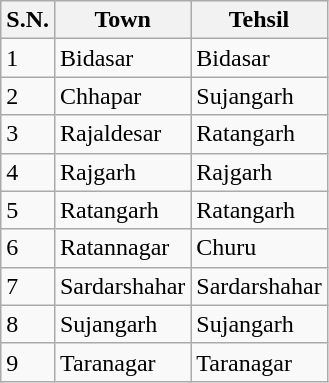<table class="wikitable">
<tr>
<th>S.N.</th>
<th>Town</th>
<th>Tehsil</th>
</tr>
<tr>
<td>1</td>
<td>Bidasar</td>
<td>Bidasar</td>
</tr>
<tr>
<td>2</td>
<td>Chhapar</td>
<td>Sujangarh</td>
</tr>
<tr>
<td>3</td>
<td>Rajaldesar</td>
<td>Ratangarh</td>
</tr>
<tr>
<td>4</td>
<td>Rajgarh</td>
<td>Rajgarh</td>
</tr>
<tr>
<td>5</td>
<td>Ratangarh</td>
<td>Ratangarh</td>
</tr>
<tr>
<td>6</td>
<td>Ratannagar</td>
<td>Churu</td>
</tr>
<tr>
<td>7</td>
<td>Sardarshahar</td>
<td>Sardarshahar</td>
</tr>
<tr>
<td>8</td>
<td>Sujangarh</td>
<td>Sujangarh</td>
</tr>
<tr>
<td>9</td>
<td>Taranagar</td>
<td>Taranagar</td>
</tr>
</table>
